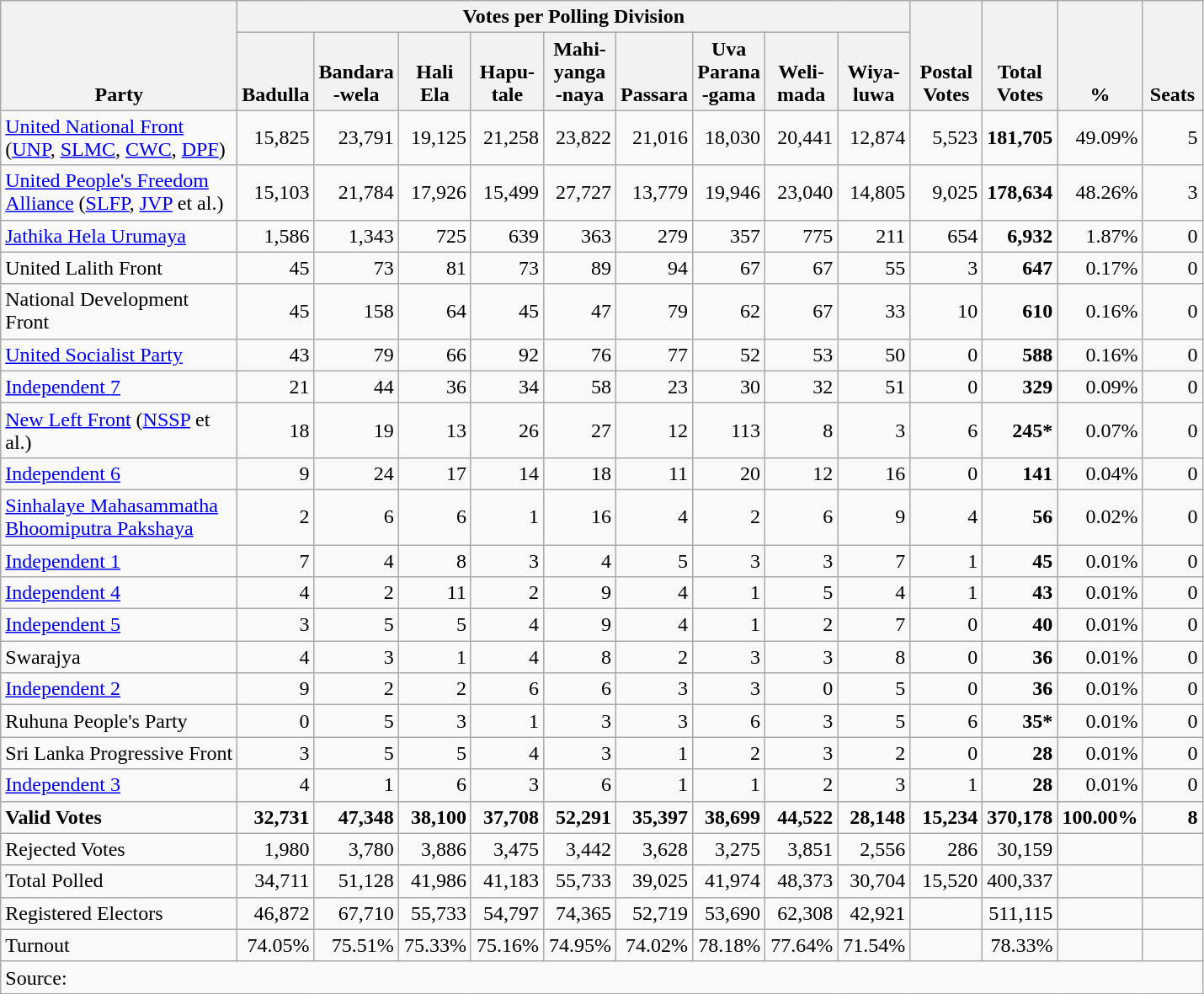<table class="wikitable" border="1" style="text-align:right;">
<tr>
<th align=left valign=bottom rowspan=2 width="180">Party</th>
<th colspan=9>Votes per Polling Division</th>
<th align=center valign=bottom rowspan=2 width="50">Postal<br>Votes</th>
<th align=center valign=bottom rowspan=2 width="50">Total Votes</th>
<th align=center valign=bottom rowspan=2 width="50">%</th>
<th align=center valign=bottom rowspan=2 width="40">Seats</th>
</tr>
<tr>
<th align=center valign=bottom width="50">Badulla</th>
<th align=center valign=bottom width="50">Bandara<br>-wela</th>
<th align=center valign=bottom width="50">Hali<br>Ela</th>
<th !align=center valign=bottom width="50">Hapu-<br>tale</th>
<th align=center valign=bottom width="50">Mahi-<br>yanga<br>-naya</th>
<th align=center valign=bottom width="50">Passara</th>
<th align=center valign=bottom width="50">Uva<br>Parana<br>-gama</th>
<th align=center valign=bottom width="50">Weli-<br>mada</th>
<th align=center valign=bottom width="50">Wiya-<br>luwa</th>
</tr>
<tr>
<td align=left><a href='#'>United National Front</a><br>(<a href='#'>UNP</a>, <a href='#'>SLMC</a>, <a href='#'>CWC</a>, <a href='#'>DPF</a>)</td>
<td>15,825</td>
<td>23,791</td>
<td>19,125</td>
<td>21,258</td>
<td>23,822</td>
<td>21,016</td>
<td>18,030</td>
<td>20,441</td>
<td>12,874</td>
<td>5,523</td>
<td><strong>181,705</strong></td>
<td>49.09%</td>
<td>5</td>
</tr>
<tr>
<td align=left><a href='#'>United People's Freedom Alliance</a> (<a href='#'>SLFP</a>, <a href='#'>JVP</a> et al.)</td>
<td>15,103</td>
<td>21,784</td>
<td>17,926</td>
<td>15,499</td>
<td>27,727</td>
<td>13,779</td>
<td>19,946</td>
<td>23,040</td>
<td>14,805</td>
<td>9,025</td>
<td><strong>178,634</strong></td>
<td>48.26%</td>
<td>3</td>
</tr>
<tr>
<td align=left><a href='#'>Jathika Hela Urumaya</a></td>
<td>1,586</td>
<td>1,343</td>
<td>725</td>
<td>639</td>
<td>363</td>
<td>279</td>
<td>357</td>
<td>775</td>
<td>211</td>
<td>654</td>
<td><strong>6,932</strong></td>
<td>1.87%</td>
<td>0</td>
</tr>
<tr>
<td align=left>United Lalith Front</td>
<td>45</td>
<td>73</td>
<td>81</td>
<td>73</td>
<td>89</td>
<td>94</td>
<td>67</td>
<td>67</td>
<td>55</td>
<td>3</td>
<td><strong>647</strong></td>
<td>0.17%</td>
<td>0</td>
</tr>
<tr>
<td align=left>National Development Front</td>
<td>45</td>
<td>158</td>
<td>64</td>
<td>45</td>
<td>47</td>
<td>79</td>
<td>62</td>
<td>67</td>
<td>33</td>
<td>10</td>
<td><strong>610</strong></td>
<td>0.16%</td>
<td>0</td>
</tr>
<tr>
<td align=left><a href='#'>United Socialist Party</a></td>
<td>43</td>
<td>79</td>
<td>66</td>
<td>92</td>
<td>76</td>
<td>77</td>
<td>52</td>
<td>53</td>
<td>50</td>
<td>0</td>
<td><strong>588</strong></td>
<td>0.16%</td>
<td>0</td>
</tr>
<tr>
<td align=left><a href='#'>Independent 7</a></td>
<td>21</td>
<td>44</td>
<td>36</td>
<td>34</td>
<td>58</td>
<td>23</td>
<td>30</td>
<td>32</td>
<td>51</td>
<td>0</td>
<td><strong>329</strong></td>
<td>0.09%</td>
<td>0</td>
</tr>
<tr>
<td align=left><a href='#'>New Left Front</a> (<a href='#'>NSSP</a> et al.)</td>
<td>18</td>
<td>19</td>
<td>13</td>
<td>26</td>
<td>27</td>
<td>12</td>
<td>113</td>
<td>8</td>
<td>3</td>
<td>6</td>
<td><strong>245*</strong></td>
<td>0.07%</td>
<td>0</td>
</tr>
<tr>
<td align=left><a href='#'>Independent 6</a></td>
<td>9</td>
<td>24</td>
<td>17</td>
<td>14</td>
<td>18</td>
<td>11</td>
<td>20</td>
<td>12</td>
<td>16</td>
<td>0</td>
<td><strong>141</strong></td>
<td>0.04%</td>
<td>0</td>
</tr>
<tr>
<td align=left><a href='#'>Sinhalaye Mahasammatha Bhoomiputra Pakshaya</a></td>
<td>2</td>
<td>6</td>
<td>6</td>
<td>1</td>
<td>16</td>
<td>4</td>
<td>2</td>
<td>6</td>
<td>9</td>
<td>4</td>
<td><strong>56</strong></td>
<td>0.02%</td>
<td>0</td>
</tr>
<tr>
<td align=left><a href='#'>Independent 1</a></td>
<td>7</td>
<td>4</td>
<td>8</td>
<td>3</td>
<td>4</td>
<td>5</td>
<td>3</td>
<td>3</td>
<td>7</td>
<td>1</td>
<td><strong>45</strong></td>
<td>0.01%</td>
<td>0</td>
</tr>
<tr>
<td align=left><a href='#'>Independent 4</a></td>
<td>4</td>
<td>2</td>
<td>11</td>
<td>2</td>
<td>9</td>
<td>4</td>
<td>1</td>
<td>5</td>
<td>4</td>
<td>1</td>
<td><strong>43</strong></td>
<td>0.01%</td>
<td>0</td>
</tr>
<tr>
<td align=left><a href='#'>Independent 5</a></td>
<td>3</td>
<td>5</td>
<td>5</td>
<td>4</td>
<td>9</td>
<td>4</td>
<td>1</td>
<td>2</td>
<td>7</td>
<td>0</td>
<td><strong>40</strong></td>
<td>0.01%</td>
<td>0</td>
</tr>
<tr>
<td align=left>Swarajya</td>
<td>4</td>
<td>3</td>
<td>1</td>
<td>4</td>
<td>8</td>
<td>2</td>
<td>3</td>
<td>3</td>
<td>8</td>
<td>0</td>
<td><strong>36</strong></td>
<td>0.01%</td>
<td>0</td>
</tr>
<tr>
<td align=left><a href='#'>Independent 2</a></td>
<td>9</td>
<td>2</td>
<td>2</td>
<td>6</td>
<td>6</td>
<td>3</td>
<td>3</td>
<td>0</td>
<td>5</td>
<td>0</td>
<td><strong>36</strong></td>
<td>0.01%</td>
<td>0</td>
</tr>
<tr>
<td align=left>Ruhuna People's Party</td>
<td>0</td>
<td>5</td>
<td>3</td>
<td>1</td>
<td>3</td>
<td>3</td>
<td>6</td>
<td>3</td>
<td>5</td>
<td>6</td>
<td><strong>35*</strong></td>
<td>0.01%</td>
<td>0</td>
</tr>
<tr>
<td align=left>Sri Lanka Progressive Front</td>
<td>3</td>
<td>5</td>
<td>5</td>
<td>4</td>
<td>3</td>
<td>1</td>
<td>2</td>
<td>3</td>
<td>2</td>
<td>0</td>
<td><strong>28</strong></td>
<td>0.01%</td>
<td>0</td>
</tr>
<tr>
<td align=left><a href='#'>Independent 3</a></td>
<td>4</td>
<td>1</td>
<td>6</td>
<td>3</td>
<td>6</td>
<td>1</td>
<td>1</td>
<td>2</td>
<td>3</td>
<td>1</td>
<td><strong>28</strong></td>
<td>0.01%</td>
<td>0</td>
</tr>
<tr>
<td align=left><strong>Valid Votes</strong></td>
<td><strong>32,731</strong></td>
<td><strong>47,348</strong></td>
<td><strong>38,100</strong></td>
<td><strong>37,708</strong></td>
<td><strong>52,291</strong></td>
<td><strong>35,397</strong></td>
<td><strong>38,699</strong></td>
<td><strong>44,522</strong></td>
<td><strong>28,148</strong></td>
<td><strong>15,234</strong></td>
<td><strong>370,178</strong></td>
<td><strong>100.00%</strong></td>
<td><strong>8</strong></td>
</tr>
<tr>
<td align=left>Rejected Votes</td>
<td>1,980</td>
<td>3,780</td>
<td>3,886</td>
<td>3,475</td>
<td>3,442</td>
<td>3,628</td>
<td>3,275</td>
<td>3,851</td>
<td>2,556</td>
<td>286</td>
<td>30,159</td>
<td></td>
<td></td>
</tr>
<tr>
<td align=left>Total Polled</td>
<td>34,711</td>
<td>51,128</td>
<td>41,986</td>
<td>41,183</td>
<td>55,733</td>
<td>39,025</td>
<td>41,974</td>
<td>48,373</td>
<td>30,704</td>
<td>15,520</td>
<td>400,337</td>
<td></td>
<td></td>
</tr>
<tr>
<td align=left>Registered Electors</td>
<td>46,872</td>
<td>67,710</td>
<td>55,733</td>
<td>54,797</td>
<td>74,365</td>
<td>52,719</td>
<td>53,690</td>
<td>62,308</td>
<td>42,921</td>
<td></td>
<td>511,115</td>
<td></td>
<td></td>
</tr>
<tr>
<td align=left>Turnout</td>
<td>74.05%</td>
<td>75.51%</td>
<td>75.33%</td>
<td>75.16%</td>
<td>74.95%</td>
<td>74.02%</td>
<td>78.18%</td>
<td>77.64%</td>
<td>71.54%</td>
<td></td>
<td>78.33%</td>
<td></td>
<td></td>
</tr>
<tr>
<td align=left colspan=15>Source:</td>
</tr>
</table>
